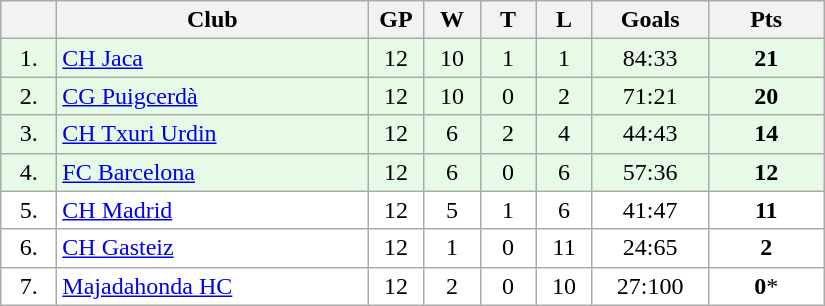<table class="wikitable">
<tr>
<th width="30"></th>
<th width="200">Club</th>
<th width="30">GP</th>
<th width="30">W</th>
<th width="30">T</th>
<th width="30">L</th>
<th width="70">Goals</th>
<th width="70">Pts</th>
</tr>
<tr bgcolor="#e6fae6" align="center">
<td>1.</td>
<td align="left"><a href='#'>CH Jaca</a></td>
<td>12</td>
<td>10</td>
<td>1</td>
<td>1</td>
<td>84:33</td>
<td><strong>21</strong></td>
</tr>
<tr bgcolor="#e6fae6" align="center">
<td>2.</td>
<td align="left"><a href='#'>CG Puigcerdà</a></td>
<td>12</td>
<td>10</td>
<td>0</td>
<td>2</td>
<td>71:21</td>
<td><strong>20</strong></td>
</tr>
<tr bgcolor="#e6fae6" align="center">
<td>3.</td>
<td align="left"><a href='#'>CH Txuri Urdin</a></td>
<td>12</td>
<td>6</td>
<td>2</td>
<td>4</td>
<td>44:43</td>
<td><strong>14</strong></td>
</tr>
<tr bgcolor="#e6fae6" align="center">
<td>4.</td>
<td align="left"><a href='#'>FC Barcelona</a></td>
<td>12</td>
<td>6</td>
<td>0</td>
<td>6</td>
<td>57:36</td>
<td><strong>12</strong></td>
</tr>
<tr bgcolor="#FFFFFF" align="center">
<td>5.</td>
<td align="left"><a href='#'>CH Madrid</a></td>
<td>12</td>
<td>5</td>
<td>1</td>
<td>6</td>
<td>41:47</td>
<td><strong>11</strong></td>
</tr>
<tr bgcolor="#FFFFFF" align="center">
<td>6.</td>
<td align="left"><a href='#'>CH Gasteiz</a></td>
<td>12</td>
<td>1</td>
<td>0</td>
<td>11</td>
<td>24:65</td>
<td><strong>2</strong></td>
</tr>
<tr bgcolor="#FFFFFF" align="center">
<td>7.</td>
<td align="left"><a href='#'>Majadahonda HC</a></td>
<td>12</td>
<td>2</td>
<td>0</td>
<td>10</td>
<td>27:100</td>
<td><strong>0</strong>*</td>
</tr>
</table>
